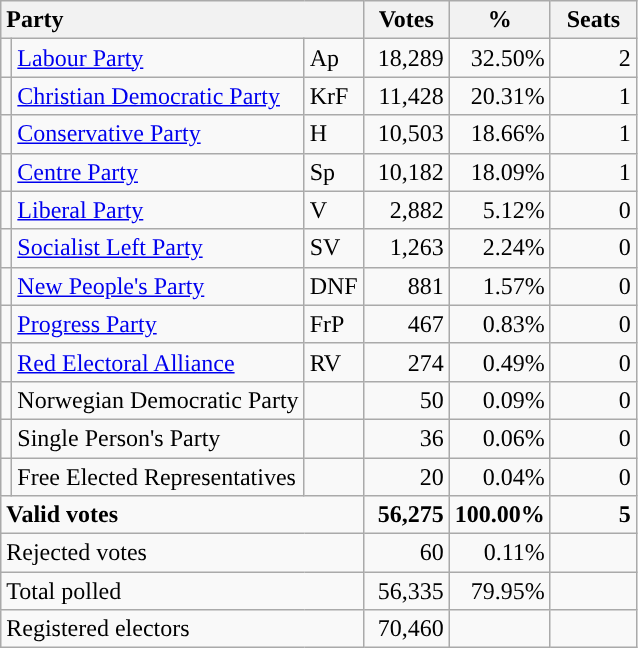<table class="wikitable" border="1" style="text-align:right;">
<tr>
<th style="text-align:left;" colspan=3>Party</th>
<th align=center width="50">Votes</th>
<th align=center width="50">%</th>
<th align=center width="50">Seats</th>
</tr>
<tr>
<td style="color:inherit;background:"></td>
<td align=left><a href='#'>Labour Party</a></td>
<td align=left>Ap</td>
<td>18,289</td>
<td>32.50%</td>
<td>2</td>
</tr>
<tr>
<td style="color:inherit;background:"></td>
<td align=left><a href='#'>Christian Democratic Party</a></td>
<td align=left>KrF</td>
<td>11,428</td>
<td>20.31%</td>
<td>1</td>
</tr>
<tr>
<td style="color:inherit;background:"></td>
<td align=left><a href='#'>Conservative Party</a></td>
<td align=left>H</td>
<td>10,503</td>
<td>18.66%</td>
<td>1</td>
</tr>
<tr>
<td style="color:inherit;background:"></td>
<td align=left><a href='#'>Centre Party</a></td>
<td align=left>Sp</td>
<td>10,182</td>
<td>18.09%</td>
<td>1</td>
</tr>
<tr>
<td style="color:inherit;background:"></td>
<td align=left><a href='#'>Liberal Party</a></td>
<td align=left>V</td>
<td>2,882</td>
<td>5.12%</td>
<td>0</td>
</tr>
<tr>
<td style="color:inherit;background:"></td>
<td align=left><a href='#'>Socialist Left Party</a></td>
<td align=left>SV</td>
<td>1,263</td>
<td>2.24%</td>
<td>0</td>
</tr>
<tr>
<td style="color:inherit;background:"></td>
<td align=left><a href='#'>New People's Party</a></td>
<td align=left>DNF</td>
<td>881</td>
<td>1.57%</td>
<td>0</td>
</tr>
<tr>
<td style="color:inherit;background:"></td>
<td align=left><a href='#'>Progress Party</a></td>
<td align=left>FrP</td>
<td>467</td>
<td>0.83%</td>
<td>0</td>
</tr>
<tr>
<td style="color:inherit;background:"></td>
<td align=left><a href='#'>Red Electoral Alliance</a></td>
<td align=left>RV</td>
<td>274</td>
<td>0.49%</td>
<td>0</td>
</tr>
<tr>
<td></td>
<td align=left>Norwegian Democratic Party</td>
<td align=left></td>
<td>50</td>
<td>0.09%</td>
<td>0</td>
</tr>
<tr>
<td></td>
<td align=left>Single Person's Party</td>
<td align=left></td>
<td>36</td>
<td>0.06%</td>
<td>0</td>
</tr>
<tr>
<td></td>
<td align=left>Free Elected Representatives</td>
<td align=left></td>
<td>20</td>
<td>0.04%</td>
<td>0</td>
</tr>
<tr style="font-weight:bold">
<td align=left colspan=3>Valid votes</td>
<td>56,275</td>
<td>100.00%</td>
<td>5</td>
</tr>
<tr>
<td align=left colspan=3>Rejected votes</td>
<td>60</td>
<td>0.11%</td>
<td></td>
</tr>
<tr>
<td align=left colspan=3>Total polled</td>
<td>56,335</td>
<td>79.95%</td>
<td></td>
</tr>
<tr>
<td align=left colspan=3>Registered electors</td>
<td>70,460</td>
<td></td>
<td></td>
</tr>
</table>
